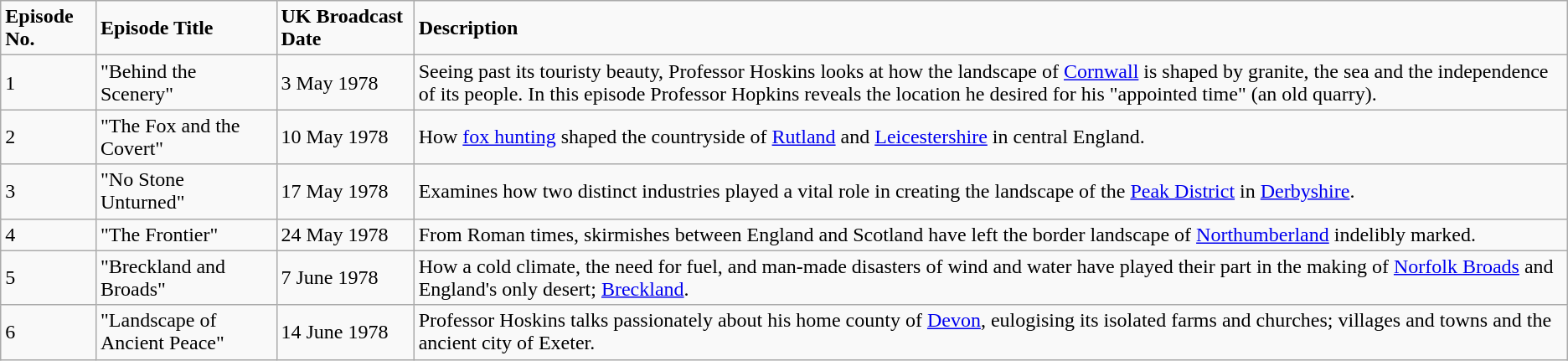<table class="wikitable">
<tr>
<td><strong>Episode No.</strong></td>
<td><strong>Episode Title</strong></td>
<td><strong>UK Broadcast Date</strong></td>
<td><strong>Description</strong></td>
</tr>
<tr>
<td>1</td>
<td>"Behind the Scenery"</td>
<td>3 May 1978</td>
<td>Seeing past its touristy beauty, Professor Hoskins looks at how the landscape of <a href='#'>Cornwall</a> is shaped by granite, the sea and the independence of its people. In this episode Professor Hopkins reveals the location he desired for his "appointed time" (an old quarry).</td>
</tr>
<tr>
<td>2</td>
<td>"The Fox and the Covert"</td>
<td>10 May 1978</td>
<td>How <a href='#'>fox hunting</a> shaped the countryside of <a href='#'>Rutland</a> and <a href='#'>Leicestershire</a> in central England.</td>
</tr>
<tr>
<td>3</td>
<td>"No Stone Unturned"</td>
<td>17 May 1978</td>
<td>Examines how two distinct industries played a vital role in creating the landscape of the <a href='#'>Peak District</a> in <a href='#'>Derbyshire</a>.</td>
</tr>
<tr>
<td>4</td>
<td>"The Frontier"</td>
<td>24 May 1978</td>
<td>From Roman times, skirmishes between England and Scotland have left the border landscape of <a href='#'>Northumberland</a> indelibly marked.</td>
</tr>
<tr>
<td>5</td>
<td>"Breckland and Broads"</td>
<td>7 June 1978</td>
<td>How a cold climate, the need for fuel, and man-made disasters of wind and water have played their part in the making of <a href='#'>Norfolk Broads</a> and England's only desert; <a href='#'>Breckland</a>.</td>
</tr>
<tr>
<td>6</td>
<td>"Landscape of Ancient Peace"</td>
<td>14 June 1978</td>
<td>Professor Hoskins talks passionately about his home county of <a href='#'>Devon</a>, eulogising its isolated farms and churches; villages and towns and the ancient city of Exeter.</td>
</tr>
</table>
